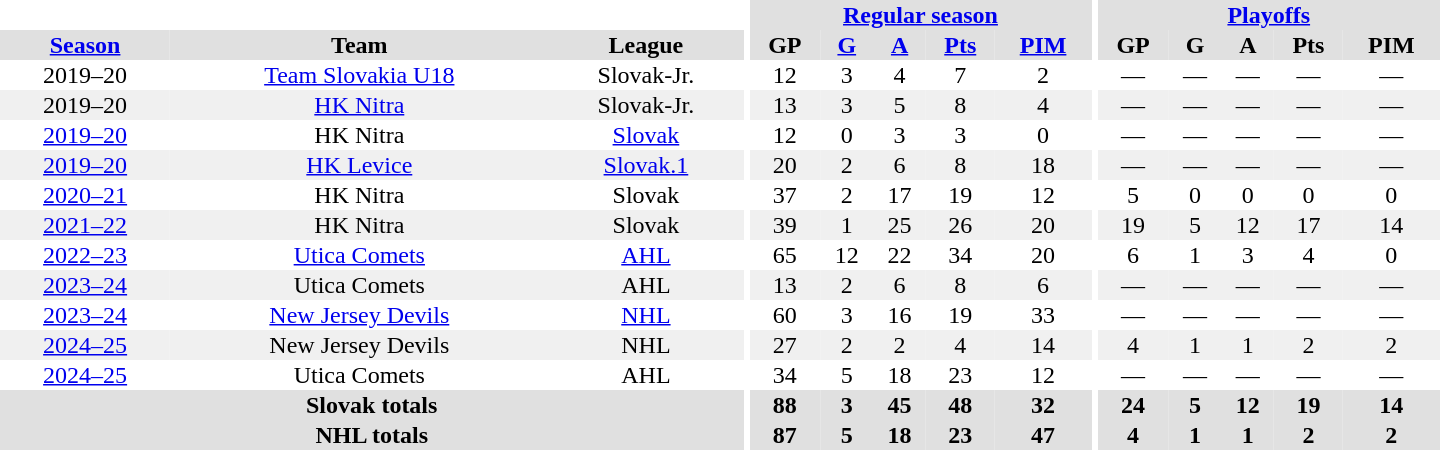<table border="0" cellpadding="1" cellspacing="0" style="text-align:center; width:60em;">
<tr bgcolor="#e0e0e0">
<th colspan="3" bgcolor="#ffffff"></th>
<th rowspan="99" bgcolor="#ffffff"></th>
<th colspan="5"><a href='#'>Regular season</a></th>
<th rowspan="99" bgcolor="#ffffff"></th>
<th colspan="5"><a href='#'>Playoffs</a></th>
</tr>
<tr bgcolor="#e0e0e0">
<th><a href='#'>Season</a></th>
<th>Team</th>
<th>League</th>
<th>GP</th>
<th><a href='#'>G</a></th>
<th><a href='#'>A</a></th>
<th><a href='#'>Pts</a></th>
<th><a href='#'>PIM</a></th>
<th>GP</th>
<th>G</th>
<th>A</th>
<th>Pts</th>
<th>PIM</th>
</tr>
<tr>
<td>2019–20</td>
<td><a href='#'>Team Slovakia U18</a></td>
<td>Slovak-Jr.</td>
<td>12</td>
<td>3</td>
<td>4</td>
<td>7</td>
<td>2</td>
<td>—</td>
<td>—</td>
<td>—</td>
<td>—</td>
<td>—</td>
</tr>
<tr bgcolor="#f0f0f0">
<td>2019–20</td>
<td><a href='#'>HK Nitra</a></td>
<td>Slovak-Jr.</td>
<td>13</td>
<td>3</td>
<td>5</td>
<td>8</td>
<td>4</td>
<td>—</td>
<td>—</td>
<td>—</td>
<td>—</td>
<td>—</td>
</tr>
<tr>
<td><a href='#'>2019–20</a></td>
<td>HK Nitra</td>
<td><a href='#'>Slovak</a></td>
<td>12</td>
<td>0</td>
<td>3</td>
<td>3</td>
<td>0</td>
<td>—</td>
<td>—</td>
<td>—</td>
<td>—</td>
<td>—</td>
</tr>
<tr bgcolor="#f0f0f0">
<td><a href='#'>2019–20</a></td>
<td><a href='#'>HK Levice</a></td>
<td><a href='#'>Slovak.1</a></td>
<td>20</td>
<td>2</td>
<td>6</td>
<td>8</td>
<td>18</td>
<td>—</td>
<td>—</td>
<td>—</td>
<td>—</td>
<td>—</td>
</tr>
<tr>
<td><a href='#'>2020–21</a></td>
<td>HK Nitra</td>
<td>Slovak</td>
<td>37</td>
<td>2</td>
<td>17</td>
<td>19</td>
<td>12</td>
<td>5</td>
<td>0</td>
<td>0</td>
<td>0</td>
<td>0</td>
</tr>
<tr bgcolor="#f0f0f0">
<td><a href='#'>2021–22</a></td>
<td>HK Nitra</td>
<td>Slovak</td>
<td>39</td>
<td>1</td>
<td>25</td>
<td>26</td>
<td>20</td>
<td>19</td>
<td>5</td>
<td>12</td>
<td>17</td>
<td>14</td>
</tr>
<tr>
<td><a href='#'>2022–23</a></td>
<td><a href='#'>Utica Comets</a></td>
<td><a href='#'>AHL</a></td>
<td>65</td>
<td>12</td>
<td>22</td>
<td>34</td>
<td>20</td>
<td>6</td>
<td>1</td>
<td>3</td>
<td>4</td>
<td>0</td>
</tr>
<tr bgcolor="#f0f0f0">
<td><a href='#'>2023–24</a></td>
<td>Utica Comets</td>
<td>AHL</td>
<td>13</td>
<td>2</td>
<td>6</td>
<td>8</td>
<td>6</td>
<td>—</td>
<td>—</td>
<td>—</td>
<td>—</td>
<td>—</td>
</tr>
<tr>
<td><a href='#'>2023–24</a></td>
<td><a href='#'>New Jersey Devils</a></td>
<td><a href='#'>NHL</a></td>
<td>60</td>
<td>3</td>
<td>16</td>
<td>19</td>
<td>33</td>
<td>—</td>
<td>—</td>
<td>—</td>
<td>—</td>
<td>—</td>
</tr>
<tr bgcolor="#f0f0f0">
<td><a href='#'>2024–25</a></td>
<td>New Jersey Devils</td>
<td>NHL</td>
<td>27</td>
<td>2</td>
<td>2</td>
<td>4</td>
<td>14</td>
<td>4</td>
<td>1</td>
<td>1</td>
<td>2</td>
<td>2</td>
</tr>
<tr>
<td><a href='#'>2024–25</a></td>
<td>Utica Comets</td>
<td>AHL</td>
<td>34</td>
<td>5</td>
<td>18</td>
<td>23</td>
<td>12</td>
<td>—</td>
<td>—</td>
<td>—</td>
<td>—</td>
<td>—</td>
</tr>
<tr bgcolor="#e0e0e0">
<th colspan="3">Slovak totals</th>
<th>88</th>
<th>3</th>
<th>45</th>
<th>48</th>
<th>32</th>
<th>24</th>
<th>5</th>
<th>12</th>
<th>19</th>
<th>14</th>
</tr>
<tr bgcolor="#e0e0e0">
<th colspan="3">NHL totals</th>
<th>87</th>
<th>5</th>
<th>18</th>
<th>23</th>
<th>47</th>
<th>4</th>
<th>1</th>
<th>1</th>
<th>2</th>
<th>2</th>
</tr>
</table>
